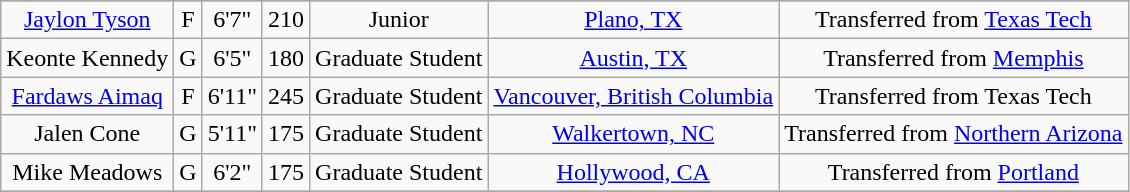<table class="wikitable sortable" style="text-align: center">
<tr align=center>
</tr>
<tr>
<td><a href='#'>Jaylon Tyson</a></td>
<td>F</td>
<td>6'7"</td>
<td>210</td>
<td>Junior</td>
<td><a href='#'>Plano, TX</a></td>
<td>Transferred from <a href='#'>Texas Tech</a></td>
</tr>
<tr>
<td>Keonte Kennedy</td>
<td>G</td>
<td>6'5"</td>
<td>180</td>
<td>Graduate Student</td>
<td><a href='#'>Austin, TX</a></td>
<td>Transferred from <a href='#'>Memphis</a></td>
</tr>
<tr>
<td><a href='#'>Fardaws Aimaq</a></td>
<td>F</td>
<td>6'11"</td>
<td>245</td>
<td>Graduate Student</td>
<td><a href='#'>Vancouver, British Columbia</a></td>
<td>Transferred from Texas Tech</td>
</tr>
<tr>
<td>Jalen Cone</td>
<td>G</td>
<td>5'11"</td>
<td>175</td>
<td>Graduate Student</td>
<td><a href='#'>Walkertown, NC</a></td>
<td>Transferred from <a href='#'>Northern Arizona</a></td>
</tr>
<tr>
<td>Mike Meadows</td>
<td>G</td>
<td>6'2"</td>
<td>175</td>
<td>Graduate Student</td>
<td><a href='#'>Hollywood, CA</a></td>
<td>Transferred from <a href='#'>Portland</a></td>
</tr>
<tr>
</tr>
</table>
